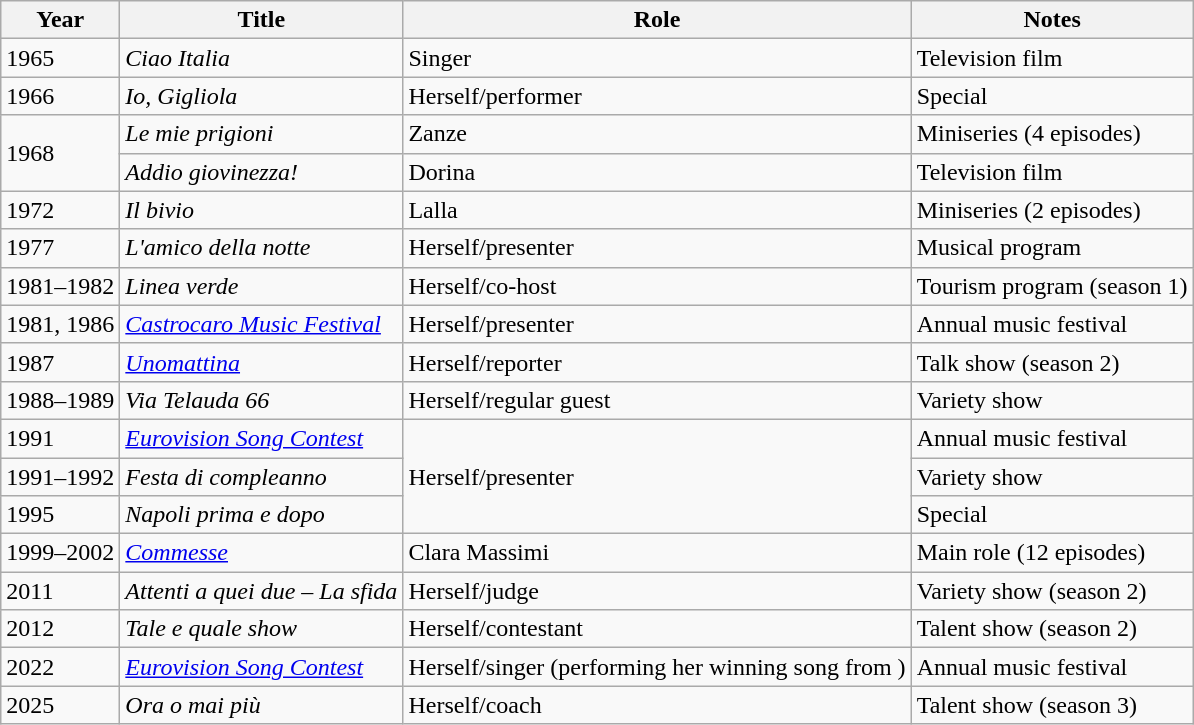<table class="wikitable">
<tr>
<th>Year</th>
<th>Title</th>
<th>Role</th>
<th>Notes</th>
</tr>
<tr>
<td>1965</td>
<td><em>Ciao Italia</em></td>
<td>Singer</td>
<td>Television film</td>
</tr>
<tr>
<td>1966</td>
<td><em>Io, Gigliola</em></td>
<td>Herself/performer</td>
<td>Special</td>
</tr>
<tr>
<td rowspan="2">1968</td>
<td><em>Le mie prigioni</em></td>
<td>Zanze</td>
<td>Miniseries (4 episodes)</td>
</tr>
<tr>
<td><em>Addio giovinezza!</em></td>
<td>Dorina</td>
<td>Television film</td>
</tr>
<tr>
<td>1972</td>
<td><em>Il bivio</em></td>
<td>Lalla</td>
<td>Miniseries (2 episodes)</td>
</tr>
<tr>
<td>1977</td>
<td><em>L'amico della notte</em></td>
<td>Herself/presenter</td>
<td>Musical program</td>
</tr>
<tr>
<td>1981–1982</td>
<td><em>Linea verde</em></td>
<td>Herself/co-host</td>
<td>Tourism program (season 1)</td>
</tr>
<tr>
<td>1981, 1986</td>
<td><em><a href='#'>Castrocaro Music Festival</a></em></td>
<td>Herself/presenter</td>
<td>Annual music festival</td>
</tr>
<tr>
<td>1987</td>
<td><em><a href='#'>Unomattina</a></em></td>
<td>Herself/reporter</td>
<td>Talk show (season 2)</td>
</tr>
<tr>
<td>1988–1989</td>
<td><em>Via Telauda 66</em></td>
<td>Herself/regular guest</td>
<td>Variety show</td>
</tr>
<tr>
<td>1991</td>
<td><em><a href='#'>Eurovision Song Contest</a></em></td>
<td rowspan="3">Herself/presenter</td>
<td>Annual music festival</td>
</tr>
<tr>
<td>1991–1992</td>
<td><em>Festa di compleanno</em></td>
<td>Variety show</td>
</tr>
<tr>
<td>1995</td>
<td><em>Napoli prima e dopo</em></td>
<td>Special</td>
</tr>
<tr>
<td>1999–2002</td>
<td><em><a href='#'>Commesse</a></em></td>
<td>Clara Massimi</td>
<td>Main role (12 episodes)</td>
</tr>
<tr>
<td>2011</td>
<td><em>Attenti a quei due – La sfida</em></td>
<td>Herself/judge</td>
<td>Variety show (season 2)</td>
</tr>
<tr>
<td>2012</td>
<td><em>Tale e quale show</em></td>
<td>Herself/contestant</td>
<td>Talent show (season 2)</td>
</tr>
<tr>
<td>2022</td>
<td><em><a href='#'>Eurovision Song Contest</a></em></td>
<td>Herself/singer (performing her winning song from )</td>
<td>Annual music festival</td>
</tr>
<tr>
<td>2025</td>
<td><em>Ora o mai più</em></td>
<td>Herself/coach</td>
<td>Talent show (season 3)</td>
</tr>
</table>
